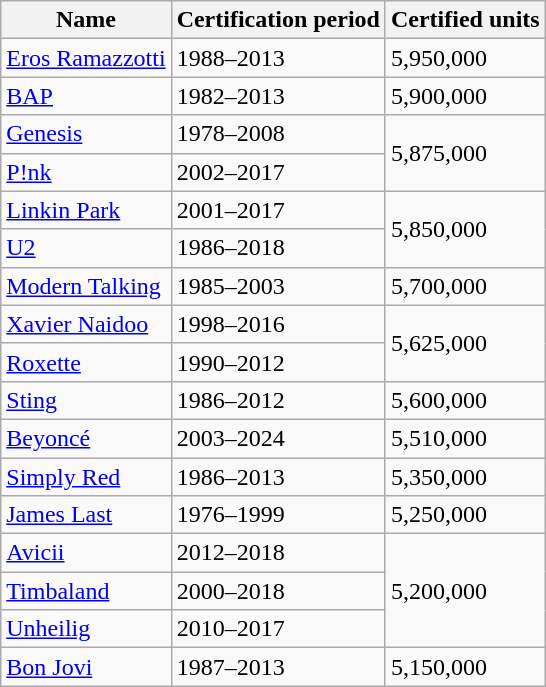<table class="wikitable">
<tr>
<th>Name</th>
<th>Certification period</th>
<th>Certified units</th>
</tr>
<tr>
<td><a href='#'>Eros Ramazzotti</a></td>
<td>1988–2013</td>
<td>5,950,000</td>
</tr>
<tr>
<td><a href='#'>BAP</a></td>
<td>1982–2013</td>
<td>5,900,000</td>
</tr>
<tr>
<td><a href='#'>Genesis</a></td>
<td>1978–2008</td>
<td rowspan=2>5,875,000</td>
</tr>
<tr>
<td><a href='#'>P!nk</a></td>
<td>2002–2017</td>
</tr>
<tr>
<td><a href='#'>Linkin Park</a></td>
<td>2001–2017</td>
<td rowspan=2>5,850,000</td>
</tr>
<tr>
<td><a href='#'>U2</a></td>
<td>1986–2018</td>
</tr>
<tr>
<td><a href='#'>Modern Talking</a></td>
<td>1985–2003</td>
<td>5,700,000</td>
</tr>
<tr>
<td><a href='#'>Xavier Naidoo</a></td>
<td>1998–2016</td>
<td rowspan=2>5,625,000</td>
</tr>
<tr>
<td><a href='#'>Roxette</a></td>
<td>1990–2012</td>
</tr>
<tr>
<td><a href='#'>Sting</a></td>
<td>1986–2012</td>
<td>5,600,000</td>
</tr>
<tr>
<td><a href='#'>Beyoncé</a></td>
<td>2003–2024</td>
<td>5,510,000</td>
</tr>
<tr>
<td><a href='#'>Simply Red</a></td>
<td>1986–2013</td>
<td>5,350,000</td>
</tr>
<tr>
<td><a href='#'>James Last</a></td>
<td>1976–1999</td>
<td>5,250,000</td>
</tr>
<tr>
<td><a href='#'>Avicii</a></td>
<td>2012–2018</td>
<td rowspan=3>5,200,000</td>
</tr>
<tr>
<td><a href='#'>Timbaland</a></td>
<td>2000–2018</td>
</tr>
<tr>
<td><a href='#'>Unheilig</a></td>
<td>2010–2017</td>
</tr>
<tr>
<td><a href='#'>Bon Jovi</a></td>
<td>1987–2013</td>
<td>5,150,000</td>
</tr>
</table>
